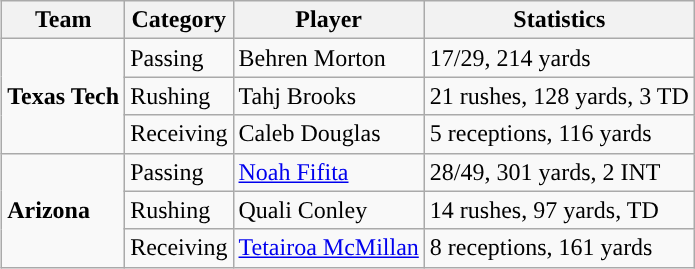<table class="wikitable" style="float: right;">
<tr>
<th>Team</th>
<th>Category</th>
<th>Player</th>
<th>Statistics</th>
</tr>
<tr>
<td rowspan=3><strong>Texas Tech</strong></td>
<td>Passing</td>
<td>Behren Morton</td>
<td>17/29, 214 yards</td>
</tr>
<tr>
<td>Rushing</td>
<td>Tahj Brooks</td>
<td>21 rushes, 128 yards, 3 TD</td>
</tr>
<tr>
<td>Receiving</td>
<td>Caleb Douglas</td>
<td>5 receptions, 116 yards</td>
</tr>
<tr>
<td rowspan=3><strong>Arizona</strong></td>
<td>Passing</td>
<td><a href='#'>Noah Fifita</a></td>
<td>28/49, 301 yards, 2 INT</td>
</tr>
<tr>
<td>Rushing</td>
<td>Quali Conley</td>
<td>14 rushes, 97 yards, TD</td>
</tr>
<tr>
<td>Receiving</td>
<td><a href='#'>Tetairoa McMillan</a></td>
<td>8 receptions, 161 yards</td>
</tr>
</table>
